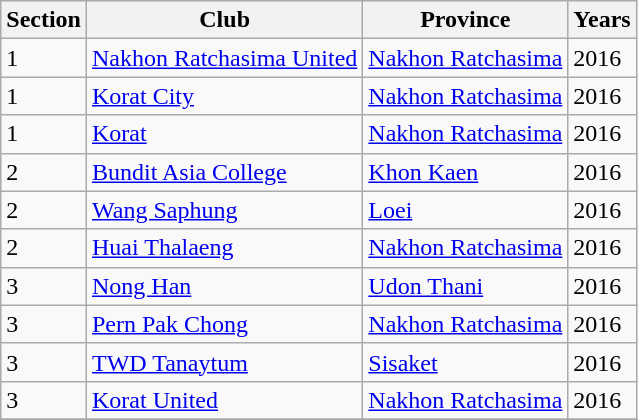<table class="wikitable">
<tr>
<th>Section</th>
<th>Club</th>
<th>Province</th>
<th>Years</th>
</tr>
<tr>
<td>1</td>
<td><a href='#'>Nakhon Ratchasima United</a></td>
<td><a href='#'>Nakhon Ratchasima</a></td>
<td>2016</td>
</tr>
<tr>
<td>1</td>
<td><a href='#'>Korat City</a></td>
<td><a href='#'>Nakhon Ratchasima</a></td>
<td>2016</td>
</tr>
<tr>
<td>1</td>
<td><a href='#'>Korat</a></td>
<td><a href='#'>Nakhon Ratchasima</a></td>
<td>2016</td>
</tr>
<tr>
<td>2</td>
<td><a href='#'>Bundit Asia College</a></td>
<td><a href='#'>Khon Kaen</a></td>
<td>2016</td>
</tr>
<tr>
<td>2</td>
<td><a href='#'>Wang Saphung</a></td>
<td><a href='#'>Loei</a></td>
<td>2016</td>
</tr>
<tr>
<td>2</td>
<td><a href='#'>Huai Thalaeng</a></td>
<td><a href='#'>Nakhon Ratchasima</a></td>
<td>2016</td>
</tr>
<tr>
<td>3</td>
<td><a href='#'>Nong Han</a></td>
<td><a href='#'>Udon Thani</a></td>
<td>2016</td>
</tr>
<tr>
<td>3</td>
<td><a href='#'>Pern Pak Chong</a></td>
<td><a href='#'>Nakhon Ratchasima</a></td>
<td>2016</td>
</tr>
<tr>
<td>3</td>
<td><a href='#'>TWD Tanaytum</a></td>
<td><a href='#'>Sisaket</a></td>
<td>2016</td>
</tr>
<tr>
<td>3</td>
<td><a href='#'>Korat United</a></td>
<td><a href='#'>Nakhon Ratchasima</a></td>
<td>2016</td>
</tr>
<tr>
</tr>
</table>
